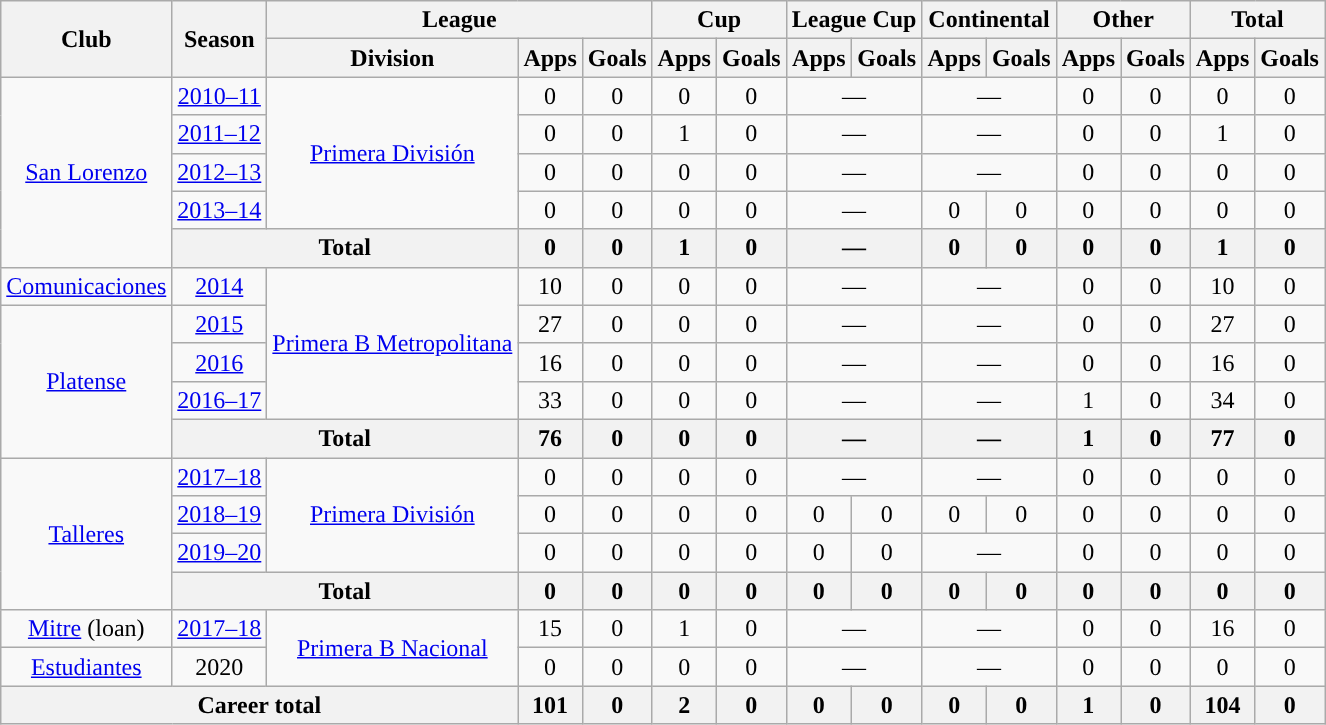<table class="wikitable" style="text-align:center">
<tr>
<th rowspan="2">Club</th>
<th rowspan="2">Season</th>
<th colspan="3">League</th>
<th colspan="2">Cup</th>
<th colspan="2">League Cup</th>
<th colspan="2">Continental</th>
<th colspan="2">Other</th>
<th colspan="2">Total</th>
</tr>
<tr>
<th>Division</th>
<th>Apps</th>
<th>Goals</th>
<th>Apps</th>
<th>Goals</th>
<th>Apps</th>
<th>Goals</th>
<th>Apps</th>
<th>Goals</th>
<th>Apps</th>
<th>Goals</th>
<th>Apps</th>
<th>Goals</th>
</tr>
<tr>
<td rowspan="5"><a href='#'>San Lorenzo</a></td>
<td><a href='#'>2010–11</a></td>
<td rowspan="4"><a href='#'>Primera División</a></td>
<td>0</td>
<td>0</td>
<td>0</td>
<td>0</td>
<td colspan="2">—</td>
<td colspan="2">—</td>
<td>0</td>
<td>0</td>
<td>0</td>
<td>0</td>
</tr>
<tr>
<td><a href='#'>2011–12</a></td>
<td>0</td>
<td>0</td>
<td>1</td>
<td>0</td>
<td colspan="2">—</td>
<td colspan="2">—</td>
<td>0</td>
<td>0</td>
<td>1</td>
<td>0</td>
</tr>
<tr>
<td><a href='#'>2012–13</a></td>
<td>0</td>
<td>0</td>
<td>0</td>
<td>0</td>
<td colspan="2">—</td>
<td colspan="2">—</td>
<td>0</td>
<td>0</td>
<td>0</td>
<td>0</td>
</tr>
<tr>
<td><a href='#'>2013–14</a></td>
<td>0</td>
<td>0</td>
<td>0</td>
<td>0</td>
<td colspan="2">—</td>
<td>0</td>
<td>0</td>
<td>0</td>
<td>0</td>
<td>0</td>
<td>0</td>
</tr>
<tr>
<th colspan="2">Total</th>
<th>0</th>
<th>0</th>
<th>1</th>
<th>0</th>
<th colspan="2">—</th>
<th>0</th>
<th>0</th>
<th>0</th>
<th>0</th>
<th>1</th>
<th>0</th>
</tr>
<tr>
<td rowspan="1"><a href='#'>Comunicaciones</a></td>
<td><a href='#'>2014</a></td>
<td rowspan="4"><a href='#'>Primera B Metropolitana</a></td>
<td>10</td>
<td>0</td>
<td>0</td>
<td>0</td>
<td colspan="2">—</td>
<td colspan="2">—</td>
<td>0</td>
<td>0</td>
<td>10</td>
<td>0</td>
</tr>
<tr>
<td rowspan="4"><a href='#'>Platense</a></td>
<td><a href='#'>2015</a></td>
<td>27</td>
<td>0</td>
<td>0</td>
<td>0</td>
<td colspan="2">—</td>
<td colspan="2">—</td>
<td>0</td>
<td>0</td>
<td>27</td>
<td>0</td>
</tr>
<tr>
<td><a href='#'>2016</a></td>
<td>16</td>
<td>0</td>
<td>0</td>
<td>0</td>
<td colspan="2">—</td>
<td colspan="2">—</td>
<td>0</td>
<td>0</td>
<td>16</td>
<td>0</td>
</tr>
<tr>
<td><a href='#'>2016–17</a></td>
<td>33</td>
<td>0</td>
<td>0</td>
<td>0</td>
<td colspan="2">—</td>
<td colspan="2">—</td>
<td>1</td>
<td>0</td>
<td>34</td>
<td>0</td>
</tr>
<tr>
<th colspan="2">Total</th>
<th>76</th>
<th>0</th>
<th>0</th>
<th>0</th>
<th colspan="2">—</th>
<th colspan="2">—</th>
<th>1</th>
<th>0</th>
<th>77</th>
<th>0</th>
</tr>
<tr>
<td rowspan="4"><a href='#'>Talleres</a></td>
<td><a href='#'>2017–18</a></td>
<td rowspan="3"><a href='#'>Primera División</a></td>
<td>0</td>
<td>0</td>
<td>0</td>
<td>0</td>
<td colspan="2">—</td>
<td colspan="2">—</td>
<td>0</td>
<td>0</td>
<td>0</td>
<td>0</td>
</tr>
<tr>
<td><a href='#'>2018–19</a></td>
<td>0</td>
<td>0</td>
<td>0</td>
<td>0</td>
<td>0</td>
<td>0</td>
<td>0</td>
<td>0</td>
<td>0</td>
<td>0</td>
<td>0</td>
<td>0</td>
</tr>
<tr>
<td><a href='#'>2019–20</a></td>
<td>0</td>
<td>0</td>
<td>0</td>
<td>0</td>
<td>0</td>
<td>0</td>
<td colspan="2">—</td>
<td>0</td>
<td>0</td>
<td>0</td>
<td>0</td>
</tr>
<tr>
<th colspan="2">Total</th>
<th>0</th>
<th>0</th>
<th>0</th>
<th>0</th>
<th>0</th>
<th>0</th>
<th>0</th>
<th>0</th>
<th>0</th>
<th>0</th>
<th>0</th>
<th>0</th>
</tr>
<tr>
<td rowspan="1"><a href='#'>Mitre</a> (loan)</td>
<td><a href='#'>2017–18</a></td>
<td rowspan="2"><a href='#'>Primera B Nacional</a></td>
<td>15</td>
<td>0</td>
<td>1</td>
<td>0</td>
<td colspan="2">—</td>
<td colspan="2">—</td>
<td>0</td>
<td>0</td>
<td>16</td>
<td>0</td>
</tr>
<tr>
<td rowspan="1"><a href='#'>Estudiantes</a></td>
<td>2020</td>
<td>0</td>
<td>0</td>
<td>0</td>
<td>0</td>
<td colspan="2">—</td>
<td colspan="2">—</td>
<td>0</td>
<td>0</td>
<td>0</td>
<td>0</td>
</tr>
<tr>
<th colspan="3">Career total</th>
<th>101</th>
<th>0</th>
<th>2</th>
<th>0</th>
<th>0</th>
<th>0</th>
<th>0</th>
<th>0</th>
<th>1</th>
<th>0</th>
<th>104</th>
<th>0</th>
</tr>
</table>
